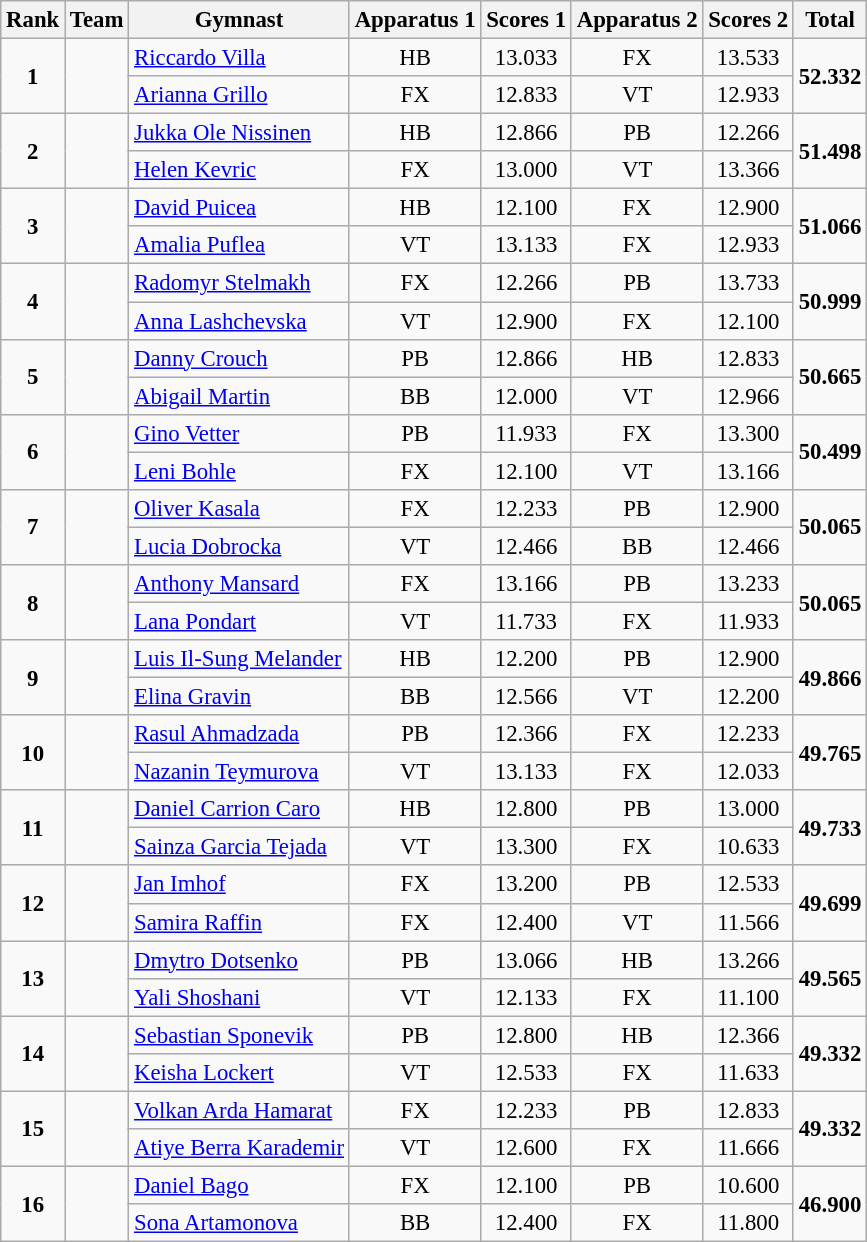<table style="text-align:center; font-size:95%" class="wikitable sortable">
<tr>
<th>Rank</th>
<th>Team</th>
<th>Gymnast</th>
<th>Apparatus 1</th>
<th>Scores 1</th>
<th>Apparatus 2</th>
<th>Scores 2</th>
<th>Total</th>
</tr>
<tr>
<td rowspan="2"><strong>1</strong></td>
<td rowspan="2" align="left"></td>
<td align="left"><a href='#'>Riccardo Villa</a></td>
<td>HB</td>
<td>13.033</td>
<td>FX</td>
<td>13.533</td>
<td rowspan="2"><strong>52.332</strong></td>
</tr>
<tr>
<td align="left"><a href='#'>Arianna Grillo</a></td>
<td>FX</td>
<td>12.833</td>
<td>VT</td>
<td>12.933</td>
</tr>
<tr>
<td rowspan="2"><strong>2</strong></td>
<td rowspan="2" align="left"></td>
<td align="left"><a href='#'>Jukka Ole Nissinen</a></td>
<td>HB</td>
<td>12.866</td>
<td>PB</td>
<td>12.266</td>
<td rowspan="2"><strong>51.498</strong></td>
</tr>
<tr>
<td align="left"><a href='#'>Helen Kevric</a></td>
<td>FX</td>
<td>13.000</td>
<td>VT</td>
<td>13.366</td>
</tr>
<tr>
<td rowspan="2"><strong>3</strong></td>
<td rowspan="2" align="left"></td>
<td align="left"><a href='#'>David Puicea</a></td>
<td>HB</td>
<td>12.100</td>
<td>FX</td>
<td>12.900</td>
<td rowspan="2"><strong>51.066</strong></td>
</tr>
<tr>
<td align="left"><a href='#'>Amalia Puflea</a></td>
<td>VT</td>
<td>13.133</td>
<td>FX</td>
<td>12.933</td>
</tr>
<tr>
<td rowspan="2"><strong>4</strong></td>
<td rowspan="2" align="left"></td>
<td align="left"><a href='#'>Radomyr Stelmakh</a></td>
<td>FX</td>
<td>12.266</td>
<td>PB</td>
<td>13.733</td>
<td rowspan="2"><strong>50.999</strong></td>
</tr>
<tr>
<td align="left"><a href='#'>Anna Lashchevska</a></td>
<td>VT</td>
<td>12.900</td>
<td>FX</td>
<td>12.100</td>
</tr>
<tr>
<td rowspan="2"><strong>5</strong></td>
<td rowspan="2" align="left"></td>
<td align="left"><a href='#'>Danny Crouch</a></td>
<td>PB</td>
<td>12.866</td>
<td>HB</td>
<td>12.833</td>
<td rowspan="2"><strong>50.665</strong></td>
</tr>
<tr>
<td align="left"><a href='#'>Abigail Martin</a></td>
<td>BB</td>
<td>12.000</td>
<td>VT</td>
<td>12.966</td>
</tr>
<tr>
<td rowspan="2"><strong>6</strong></td>
<td rowspan="2" align="left"></td>
<td align="left"><a href='#'>Gino Vetter</a></td>
<td>PB</td>
<td>11.933</td>
<td>FX</td>
<td>13.300</td>
<td rowspan="2"><strong>50.499</strong></td>
</tr>
<tr>
<td align="left"><a href='#'>Leni Bohle</a></td>
<td>FX</td>
<td>12.100</td>
<td>VT</td>
<td>13.166</td>
</tr>
<tr>
<td rowspan="2"><strong>7</strong></td>
<td rowspan="2" align="left"></td>
<td align="left"><a href='#'>Oliver Kasala</a></td>
<td>FX</td>
<td>12.233</td>
<td>PB</td>
<td>12.900</td>
<td rowspan="2"><strong>50.065</strong></td>
</tr>
<tr>
<td align="left"><a href='#'>Lucia Dobrocka</a></td>
<td>VT</td>
<td>12.466</td>
<td>BB</td>
<td>12.466</td>
</tr>
<tr>
<td rowspan="2"><strong>8</strong></td>
<td rowspan="2" align="left"></td>
<td align="left"><a href='#'>Anthony Mansard</a></td>
<td>FX</td>
<td>13.166</td>
<td>PB</td>
<td>13.233</td>
<td rowspan="2"><strong>50.065</strong></td>
</tr>
<tr>
<td align="left"><a href='#'>Lana Pondart</a></td>
<td>VT</td>
<td>11.733</td>
<td>FX</td>
<td>11.933</td>
</tr>
<tr>
<td rowspan="2"><strong>9</strong></td>
<td rowspan="2" align="left"></td>
<td align="left"><a href='#'>Luis Il-Sung Melander</a></td>
<td>HB</td>
<td>12.200</td>
<td>PB</td>
<td>12.900</td>
<td rowspan="2"><strong>49.866</strong></td>
</tr>
<tr>
<td align="left"><a href='#'>Elina Gravin</a></td>
<td>BB</td>
<td>12.566</td>
<td>VT</td>
<td>12.200</td>
</tr>
<tr>
<td rowspan="2"><strong>10</strong></td>
<td rowspan="2" align="left"></td>
<td align="left"><a href='#'>Rasul Ahmadzada</a></td>
<td>PB</td>
<td>12.366</td>
<td>FX</td>
<td>12.233</td>
<td rowspan="2"><strong>49.765</strong></td>
</tr>
<tr>
<td align="left"><a href='#'>Nazanin Teymurova</a></td>
<td>VT</td>
<td>13.133</td>
<td>FX</td>
<td>12.033</td>
</tr>
<tr>
<td rowspan="2"><strong>11</strong></td>
<td rowspan="2" align="left"></td>
<td align="left"><a href='#'>Daniel Carrion Caro</a></td>
<td>HB</td>
<td>12.800</td>
<td>PB</td>
<td>13.000</td>
<td rowspan="2"><strong>49.733</strong></td>
</tr>
<tr>
<td align="left"><a href='#'>Sainza Garcia Tejada</a></td>
<td>VT</td>
<td>13.300</td>
<td>FX</td>
<td>10.633</td>
</tr>
<tr>
<td rowspan="2"><strong>12</strong></td>
<td rowspan="2" align="left"></td>
<td align="left"><a href='#'>Jan Imhof</a></td>
<td>FX</td>
<td>13.200</td>
<td>PB</td>
<td>12.533</td>
<td rowspan="2"><strong>49.699</strong></td>
</tr>
<tr>
<td align="left"><a href='#'>Samira Raffin</a></td>
<td>FX</td>
<td>12.400</td>
<td>VT</td>
<td>11.566</td>
</tr>
<tr>
<td rowspan="2"><strong>13</strong></td>
<td rowspan="2" align="left"></td>
<td align="left"><a href='#'>Dmytro Dotsenko</a></td>
<td>PB</td>
<td>13.066</td>
<td>HB</td>
<td>13.266</td>
<td rowspan="2"><strong>49.565</strong></td>
</tr>
<tr>
<td align="left"><a href='#'>Yali Shoshani</a></td>
<td>VT</td>
<td>12.133</td>
<td>FX</td>
<td>11.100</td>
</tr>
<tr>
<td rowspan="2"><strong>14</strong></td>
<td rowspan="2" align="left"></td>
<td align="left"><a href='#'>Sebastian Sponevik</a></td>
<td>PB</td>
<td>12.800</td>
<td>HB</td>
<td>12.366</td>
<td rowspan="2"><strong>49.332</strong></td>
</tr>
<tr>
<td align="left"><a href='#'>Keisha Lockert</a></td>
<td>VT</td>
<td>12.533</td>
<td>FX</td>
<td>11.633</td>
</tr>
<tr>
<td rowspan="2"><strong>15</strong></td>
<td rowspan="2" align="left"></td>
<td align="left"><a href='#'>Volkan Arda Hamarat</a></td>
<td>FX</td>
<td>12.233</td>
<td>PB</td>
<td>12.833</td>
<td rowspan="2"><strong>49.332</strong></td>
</tr>
<tr>
<td align="left"><a href='#'>Atiye Berra Karademir</a></td>
<td>VT</td>
<td>12.600</td>
<td>FX</td>
<td>11.666</td>
</tr>
<tr>
<td rowspan="2"><strong>16</strong></td>
<td rowspan="2" align="left"></td>
<td align="left"><a href='#'>Daniel Bago</a></td>
<td>FX</td>
<td>12.100</td>
<td>PB</td>
<td>10.600</td>
<td rowspan="2"><strong>46.900</strong></td>
</tr>
<tr>
<td align="left"><a href='#'>Sona Artamonova</a></td>
<td>BB</td>
<td>12.400</td>
<td>FX</td>
<td>11.800</td>
</tr>
</table>
